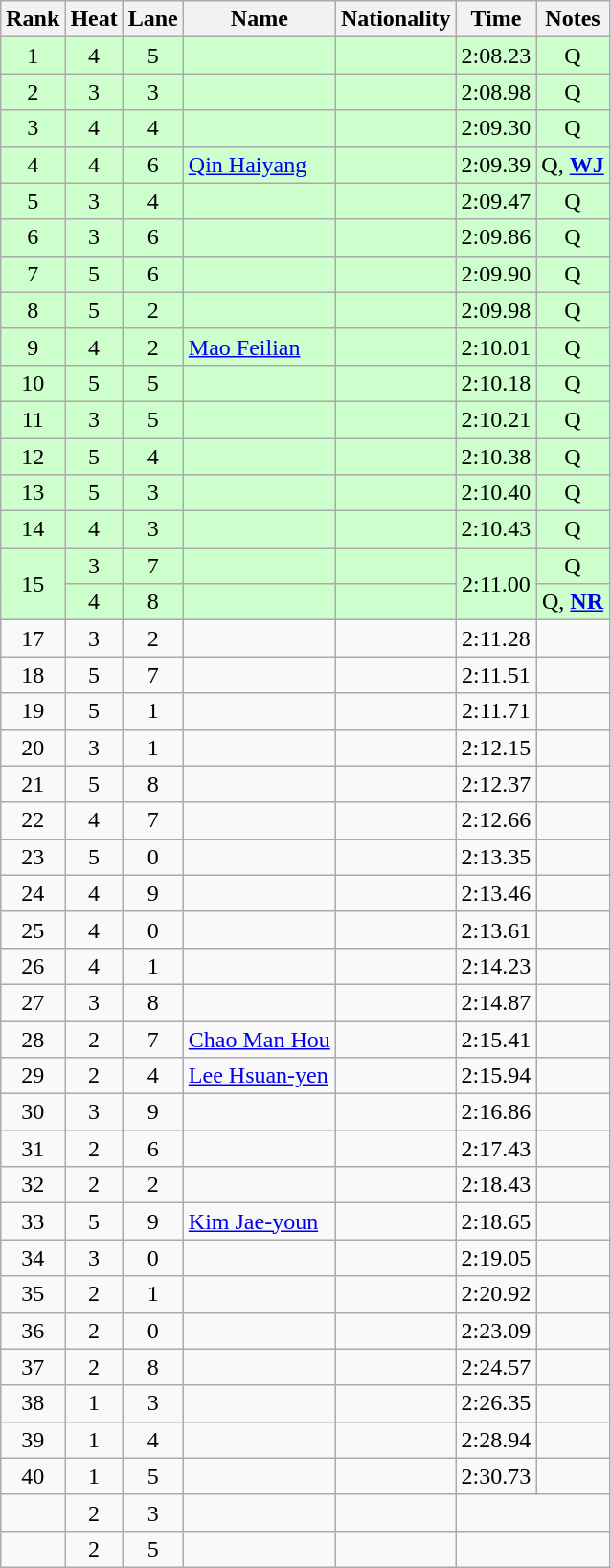<table class="wikitable sortable" style="text-align:center">
<tr>
<th>Rank</th>
<th>Heat</th>
<th>Lane</th>
<th>Name</th>
<th>Nationality</th>
<th>Time</th>
<th>Notes</th>
</tr>
<tr bgcolor=ccffcc>
<td>1</td>
<td>4</td>
<td>5</td>
<td align=left></td>
<td align=left></td>
<td>2:08.23</td>
<td>Q</td>
</tr>
<tr bgcolor=ccffcc>
<td>2</td>
<td>3</td>
<td>3</td>
<td align=left></td>
<td align=left></td>
<td>2:08.98</td>
<td>Q</td>
</tr>
<tr bgcolor=ccffcc>
<td>3</td>
<td>4</td>
<td>4</td>
<td align=left></td>
<td align=left></td>
<td>2:09.30</td>
<td>Q</td>
</tr>
<tr bgcolor=ccffcc>
<td>4</td>
<td>4</td>
<td>6</td>
<td align=left><a href='#'>Qin Haiyang</a></td>
<td align=left></td>
<td>2:09.39</td>
<td>Q, <strong><a href='#'>WJ</a></strong></td>
</tr>
<tr bgcolor=ccffcc>
<td>5</td>
<td>3</td>
<td>4</td>
<td align=left></td>
<td align=left></td>
<td>2:09.47</td>
<td>Q</td>
</tr>
<tr bgcolor=ccffcc>
<td>6</td>
<td>3</td>
<td>6</td>
<td align=left></td>
<td align=left></td>
<td>2:09.86</td>
<td>Q</td>
</tr>
<tr bgcolor=ccffcc>
<td>7</td>
<td>5</td>
<td>6</td>
<td align=left></td>
<td align=left></td>
<td>2:09.90</td>
<td>Q</td>
</tr>
<tr bgcolor=ccffcc>
<td>8</td>
<td>5</td>
<td>2</td>
<td align=left></td>
<td align=left></td>
<td>2:09.98</td>
<td>Q</td>
</tr>
<tr bgcolor=ccffcc>
<td>9</td>
<td>4</td>
<td>2</td>
<td align=left><a href='#'>Mao Feilian</a></td>
<td align=left></td>
<td>2:10.01</td>
<td>Q</td>
</tr>
<tr bgcolor=ccffcc>
<td>10</td>
<td>5</td>
<td>5</td>
<td align=left></td>
<td align=left></td>
<td>2:10.18</td>
<td>Q</td>
</tr>
<tr bgcolor=ccffcc>
<td>11</td>
<td>3</td>
<td>5</td>
<td align=left></td>
<td align=left></td>
<td>2:10.21</td>
<td>Q</td>
</tr>
<tr bgcolor=ccffcc>
<td>12</td>
<td>5</td>
<td>4</td>
<td align=left></td>
<td align=left></td>
<td>2:10.38</td>
<td>Q</td>
</tr>
<tr bgcolor=ccffcc>
<td>13</td>
<td>5</td>
<td>3</td>
<td align=left></td>
<td align=left></td>
<td>2:10.40</td>
<td>Q</td>
</tr>
<tr bgcolor=ccffcc>
<td>14</td>
<td>4</td>
<td>3</td>
<td align=left></td>
<td align=left></td>
<td>2:10.43</td>
<td>Q</td>
</tr>
<tr bgcolor=ccffcc>
<td rowspan=2>15</td>
<td>3</td>
<td>7</td>
<td align=left></td>
<td align=left></td>
<td rowspan=2>2:11.00</td>
<td>Q</td>
</tr>
<tr bgcolor=ccffcc>
<td>4</td>
<td>8</td>
<td align=left></td>
<td align=left></td>
<td>Q, <strong><a href='#'>NR</a></strong></td>
</tr>
<tr>
<td>17</td>
<td>3</td>
<td>2</td>
<td align=left></td>
<td align=left></td>
<td>2:11.28</td>
<td></td>
</tr>
<tr>
<td>18</td>
<td>5</td>
<td>7</td>
<td align=left></td>
<td align=left></td>
<td>2:11.51</td>
<td></td>
</tr>
<tr>
<td>19</td>
<td>5</td>
<td>1</td>
<td align=left></td>
<td align=left></td>
<td>2:11.71</td>
<td></td>
</tr>
<tr>
<td>20</td>
<td>3</td>
<td>1</td>
<td align=left></td>
<td align=left></td>
<td>2:12.15</td>
<td></td>
</tr>
<tr>
<td>21</td>
<td>5</td>
<td>8</td>
<td align=left></td>
<td align=left></td>
<td>2:12.37</td>
<td></td>
</tr>
<tr>
<td>22</td>
<td>4</td>
<td>7</td>
<td align=left></td>
<td align=left></td>
<td>2:12.66</td>
<td></td>
</tr>
<tr>
<td>23</td>
<td>5</td>
<td>0</td>
<td align=left></td>
<td align=left></td>
<td>2:13.35</td>
<td></td>
</tr>
<tr>
<td>24</td>
<td>4</td>
<td>9</td>
<td align=left></td>
<td align=left></td>
<td>2:13.46</td>
<td></td>
</tr>
<tr>
<td>25</td>
<td>4</td>
<td>0</td>
<td align=left></td>
<td align=left></td>
<td>2:13.61</td>
<td></td>
</tr>
<tr>
<td>26</td>
<td>4</td>
<td>1</td>
<td align=left></td>
<td align=left></td>
<td>2:14.23</td>
<td></td>
</tr>
<tr>
<td>27</td>
<td>3</td>
<td>8</td>
<td align=left></td>
<td align=left></td>
<td>2:14.87</td>
<td></td>
</tr>
<tr>
<td>28</td>
<td>2</td>
<td>7</td>
<td align=left><a href='#'>Chao Man Hou</a></td>
<td align=left></td>
<td>2:15.41</td>
<td></td>
</tr>
<tr>
<td>29</td>
<td>2</td>
<td>4</td>
<td align=left><a href='#'>Lee Hsuan-yen</a></td>
<td align=left></td>
<td>2:15.94</td>
<td></td>
</tr>
<tr>
<td>30</td>
<td>3</td>
<td>9</td>
<td align=left></td>
<td align=left></td>
<td>2:16.86</td>
<td></td>
</tr>
<tr>
<td>31</td>
<td>2</td>
<td>6</td>
<td align=left></td>
<td align=left></td>
<td>2:17.43</td>
<td></td>
</tr>
<tr>
<td>32</td>
<td>2</td>
<td>2</td>
<td align=left></td>
<td align=left></td>
<td>2:18.43</td>
<td></td>
</tr>
<tr>
<td>33</td>
<td>5</td>
<td>9</td>
<td align=left><a href='#'>Kim Jae-youn</a></td>
<td align=left></td>
<td>2:18.65</td>
<td></td>
</tr>
<tr>
<td>34</td>
<td>3</td>
<td>0</td>
<td align=left></td>
<td align=left></td>
<td>2:19.05</td>
<td></td>
</tr>
<tr>
<td>35</td>
<td>2</td>
<td>1</td>
<td align=left></td>
<td align=left></td>
<td>2:20.92</td>
<td></td>
</tr>
<tr>
<td>36</td>
<td>2</td>
<td>0</td>
<td align=left></td>
<td align=left></td>
<td>2:23.09</td>
<td></td>
</tr>
<tr>
<td>37</td>
<td>2</td>
<td>8</td>
<td align=left></td>
<td align=left></td>
<td>2:24.57</td>
<td></td>
</tr>
<tr>
<td>38</td>
<td>1</td>
<td>3</td>
<td align=left></td>
<td align=left></td>
<td>2:26.35</td>
<td></td>
</tr>
<tr>
<td>39</td>
<td>1</td>
<td>4</td>
<td align=left></td>
<td align=left></td>
<td>2:28.94</td>
<td></td>
</tr>
<tr>
<td>40</td>
<td>1</td>
<td>5</td>
<td align=left></td>
<td align=left></td>
<td>2:30.73</td>
<td></td>
</tr>
<tr>
<td></td>
<td>2</td>
<td>3</td>
<td align=left></td>
<td align=left></td>
<td colspan=2></td>
</tr>
<tr>
<td></td>
<td>2</td>
<td>5</td>
<td align=left></td>
<td align=left></td>
<td colspan=2></td>
</tr>
</table>
